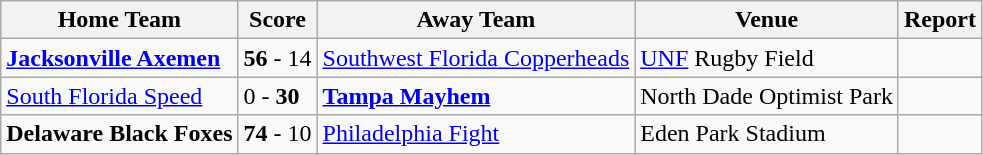<table class="wikitable">
<tr>
<th>Home Team</th>
<th>Score</th>
<th>Away Team</th>
<th>Venue</th>
<th>Report</th>
</tr>
<tr>
<td><strong> <a href='#'>Jacksonville Axemen</a></strong></td>
<td><strong>56</strong> - 14</td>
<td> <a href='#'>Southwest Florida Copperheads</a></td>
<td><a href='#'>UNF</a> Rugby Field</td>
<td></td>
</tr>
<tr>
<td> <a href='#'>South Florida Speed</a></td>
<td>0 - <strong>30</strong></td>
<td><strong> <a href='#'>Tampa Mayhem</a></strong></td>
<td>North Dade Optimist Park</td>
<td></td>
</tr>
<tr>
<td><strong> Delaware Black Foxes</strong></td>
<td><strong>74</strong> - 10</td>
<td> <a href='#'>Philadelphia Fight</a></td>
<td>Eden Park Stadium</td>
<td></td>
</tr>
</table>
